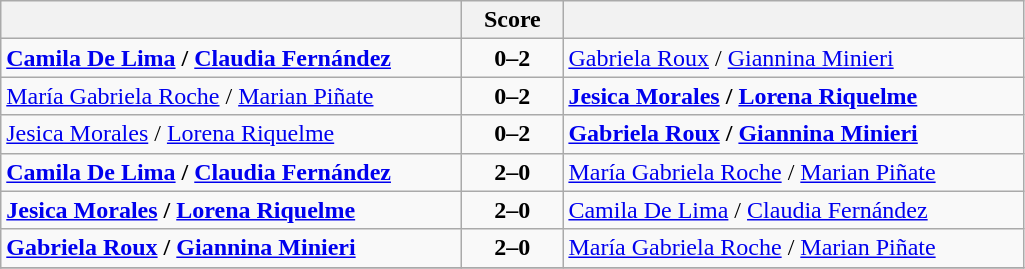<table class="wikitable" style="text-align: center; font-size:100% ">
<tr>
<th align="right" width="300"></th>
<th width="60">Score</th>
<th align="left" width="300"></th>
</tr>
<tr>
<td align=left><strong> <a href='#'>Camila De Lima</a> / <a href='#'>Claudia Fernández</a></strong></td>
<td align=center><strong>0–2</strong></td>
<td align=left> <a href='#'>Gabriela Roux</a> / <a href='#'>Giannina Minieri</a></td>
</tr>
<tr>
<td align=left> <a href='#'>María Gabriela Roche</a> / <a href='#'>Marian Piñate</a></td>
<td align=center><strong>0–2</strong></td>
<td align=left><strong> <a href='#'>Jesica Morales</a> / <a href='#'>Lorena Riquelme</a></strong></td>
</tr>
<tr>
<td align=left> <a href='#'>Jesica Morales</a> / <a href='#'>Lorena Riquelme</a></td>
<td align=center><strong>0–2</strong></td>
<td align=left><strong> <a href='#'>Gabriela Roux</a> / <a href='#'>Giannina Minieri</a></strong></td>
</tr>
<tr>
<td align=left><strong> <a href='#'>Camila De Lima</a> / <a href='#'>Claudia Fernández</a></strong></td>
<td align=center><strong>2–0</strong></td>
<td align=left> <a href='#'>María Gabriela Roche</a> / <a href='#'>Marian Piñate</a></td>
</tr>
<tr>
<td align=left><strong> <a href='#'>Jesica Morales</a> / <a href='#'>Lorena Riquelme</a></strong></td>
<td align=center><strong>2–0</strong></td>
<td align=left> <a href='#'>Camila De Lima</a> / <a href='#'>Claudia Fernández</a></td>
</tr>
<tr>
<td align=left><strong> <a href='#'>Gabriela Roux</a> / <a href='#'>Giannina Minieri</a></strong></td>
<td align=center><strong>2–0</strong></td>
<td align=left> <a href='#'>María Gabriela Roche</a> / <a href='#'>Marian Piñate</a></td>
</tr>
<tr>
</tr>
</table>
